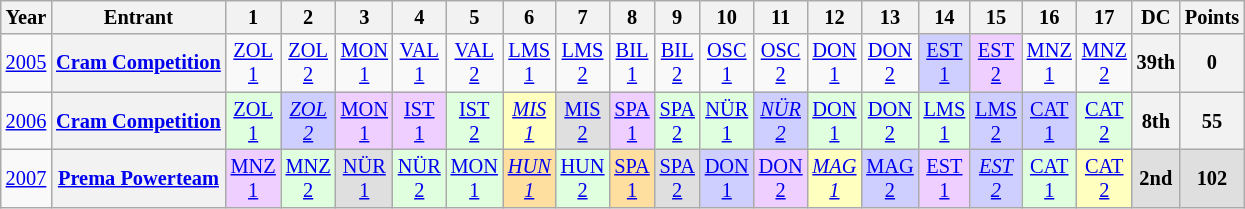<table class="wikitable" style="text-align:center; font-size:85%">
<tr>
<th>Year</th>
<th>Entrant</th>
<th>1</th>
<th>2</th>
<th>3</th>
<th>4</th>
<th>5</th>
<th>6</th>
<th>7</th>
<th>8</th>
<th>9</th>
<th>10</th>
<th>11</th>
<th>12</th>
<th>13</th>
<th>14</th>
<th>15</th>
<th>16</th>
<th>17</th>
<th>DC</th>
<th>Points</th>
</tr>
<tr>
<td><a href='#'>2005</a></td>
<th nowrap><a href='#'>Cram Competition</a></th>
<td><a href='#'>ZOL<br>1</a></td>
<td><a href='#'>ZOL<br>2</a></td>
<td><a href='#'>MON<br>1</a></td>
<td><a href='#'>VAL<br>1</a></td>
<td><a href='#'>VAL<br>2</a></td>
<td><a href='#'>LMS<br>1</a></td>
<td><a href='#'>LMS<br>2</a></td>
<td><a href='#'>BIL<br>1</a></td>
<td><a href='#'>BIL<br>2</a></td>
<td><a href='#'>OSC<br>1</a></td>
<td><a href='#'>OSC<br>2</a></td>
<td><a href='#'>DON<br>1</a></td>
<td><a href='#'>DON<br>2</a></td>
<td style="background:#CFCFFF;"><a href='#'>EST<br>1</a><br></td>
<td style="background:#EFCFFF;"><a href='#'>EST<br>2</a><br></td>
<td><a href='#'>MNZ<br>1</a></td>
<td><a href='#'>MNZ<br>2</a></td>
<th>39th</th>
<th>0</th>
</tr>
<tr>
<td><a href='#'>2006</a></td>
<th nowrap><a href='#'>Cram Competition</a></th>
<td style="background:#DFFFDF;"><a href='#'>ZOL<br>1</a><br></td>
<td style="background:#CFCFFF;"><em><a href='#'>ZOL<br>2</a></em><br></td>
<td style="background:#EFCFFF;"><a href='#'>MON<br>1</a><br></td>
<td style="background:#EFCFFF;"><a href='#'>IST<br>1</a><br></td>
<td style="background:#DFFFDF;"><a href='#'>IST<br>2</a><br></td>
<td style="background:#FFFFBF;"><em><a href='#'>MIS<br>1</a></em><br></td>
<td style="background:#DFDFDF;"><a href='#'>MIS<br>2</a><br></td>
<td style="background:#EFCFFF;"><a href='#'>SPA<br>1</a><br></td>
<td style="background:#DFFFDF;"><a href='#'>SPA<br>2</a><br></td>
<td style="background:#DFFFDF;"><a href='#'>NÜR<br>1</a><br></td>
<td style="background:#CFCFFF;"><em><a href='#'>NÜR<br>2</a></em><br></td>
<td style="background:#DFFFDF;"><a href='#'>DON<br>1</a><br></td>
<td style="background:#DFFFDF;"><a href='#'>DON<br>2</a><br></td>
<td style="background:#DFFFDF;"><a href='#'>LMS<br>1</a><br></td>
<td style="background:#CFCFFF;"><a href='#'>LMS<br>2</a><br></td>
<td style="background:#CFCFFF;"><a href='#'>CAT<br>1</a><br></td>
<td style="background:#DFFFDF;"><a href='#'>CAT<br>2</a><br></td>
<th>8th</th>
<th>55</th>
</tr>
<tr>
<td><a href='#'>2007</a></td>
<th nowrap><a href='#'>Prema Powerteam</a></th>
<td style="background:#EFCFFF;"><a href='#'>MNZ<br>1</a><br></td>
<td style="background:#DFFFDF;"><a href='#'>MNZ<br>2</a><br></td>
<td style="background:#DFDFDF;"><a href='#'>NÜR<br>1</a><br></td>
<td style="background:#DFFFDF;"><a href='#'>NÜR<br>2</a><br></td>
<td style="background:#DFFFDF;"><a href='#'>MON<br>1</a><br></td>
<td style="background:#FFDF9F;"><em><a href='#'>HUN<br>1</a></em><br></td>
<td style="background:#DFFFDF;"><a href='#'>HUN<br>2</a><br></td>
<td style="background:#FFDF9F;"><a href='#'>SPA<br>1</a><br></td>
<td style="background:#DFDFDF;"><a href='#'>SPA<br>2</a><br></td>
<td style="background:#CFCFFF;"><a href='#'>DON<br>1</a><br></td>
<td style="background:#EFCFFF;"><a href='#'>DON<br>2</a><br></td>
<td style="background:#FFFFBF;"><em><a href='#'>MAG<br>1</a></em><br></td>
<td style="background:#CFCFFF;"><a href='#'>MAG<br>2</a><br></td>
<td style="background:#EFCFFF;"><a href='#'>EST<br>1</a><br></td>
<td style="background:#CFCFFF;"><em><a href='#'>EST<br>2</a></em><br></td>
<td style="background:#DFFFDF;"><a href='#'>CAT<br>1</a><br></td>
<td style="background:#FFFFBF;"><a href='#'>CAT<br>2</a><br></td>
<th style="background:#DFDFDF;">2nd</th>
<th style="background:#DFDFDF;">102</th>
</tr>
</table>
